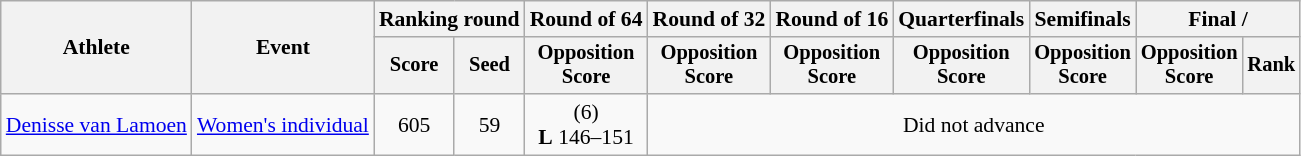<table class="wikitable" style="font-size:90%">
<tr>
<th rowspan="2">Athlete</th>
<th rowspan="2">Event</th>
<th colspan="2">Ranking round</th>
<th>Round of 64</th>
<th>Round of 32</th>
<th>Round of 16</th>
<th>Quarterfinals</th>
<th>Semifinals</th>
<th colspan="2">Final / </th>
</tr>
<tr style="font-size:95%">
<th>Score</th>
<th>Seed</th>
<th>Opposition<br>Score</th>
<th>Opposition<br>Score</th>
<th>Opposition<br>Score</th>
<th>Opposition<br>Score</th>
<th>Opposition<br>Score</th>
<th>Opposition<br>Score</th>
<th>Rank</th>
</tr>
<tr align=center>
<td align=left><a href='#'>Denisse van Lamoen</a></td>
<td align=left><a href='#'>Women's individual</a></td>
<td>605</td>
<td>59</td>
<td> (6)<br><strong>L</strong> 146–151</td>
<td colspan=6>Did not advance</td>
</tr>
</table>
